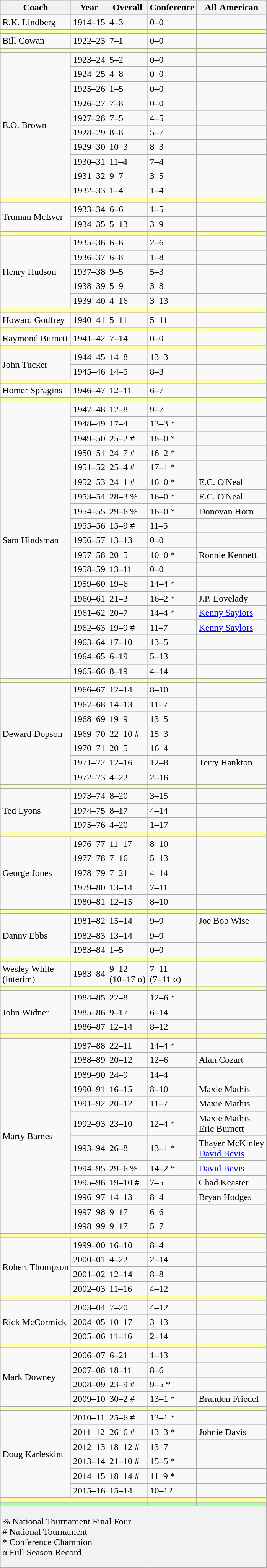<table class="wikitable">
<tr>
<th>Coach</th>
<th>Year</th>
<th>Overall</th>
<th>Conference</th>
<th>All-American</th>
</tr>
<tr>
<td>R.K. Lindberg</td>
<td>1914–15</td>
<td>4–3</td>
<td>0–0</td>
<td></td>
</tr>
<tr bgcolor=#ffffa9>
<td colspan=2><strong></strong></td>
<td><strong></strong></td>
<td><strong></strong></td>
<td></td>
</tr>
<tr>
<td>Bill Cowan</td>
<td>1922–23</td>
<td>7–1</td>
<td>0–0</td>
<td></td>
</tr>
<tr bgcolor=#ffffa9>
<td colspan=2><strong></strong></td>
<td><strong></strong></td>
<td><strong></strong></td>
<td></td>
</tr>
<tr>
<td rowspan=10>E.O. Brown</td>
<td>1923–24</td>
<td>5–2</td>
<td>0–0</td>
<td></td>
</tr>
<tr>
<td>1924–25</td>
<td>4–8</td>
<td>0–0</td>
<td></td>
</tr>
<tr>
<td>1925–26</td>
<td>1–5</td>
<td>0–0</td>
<td></td>
</tr>
<tr>
<td>1926–27</td>
<td>7–8</td>
<td>0–0</td>
<td></td>
</tr>
<tr>
<td>1927–28</td>
<td>7–5</td>
<td>4–5</td>
<td></td>
</tr>
<tr>
<td>1928–29</td>
<td>8–8</td>
<td>5–7</td>
<td></td>
</tr>
<tr>
<td>1929–30</td>
<td>10–3</td>
<td>8–3</td>
<td></td>
</tr>
<tr>
<td>1930–31</td>
<td>11–4</td>
<td>7–4</td>
<td></td>
</tr>
<tr>
<td>1931–32</td>
<td>9–7</td>
<td>3–5</td>
<td></td>
</tr>
<tr>
<td>1932–33</td>
<td>1–4</td>
<td>1–4</td>
<td></td>
</tr>
<tr bgcolor=#ffffa9>
<td colspan=2><strong></strong></td>
<td><strong></strong></td>
<td><strong></strong></td>
<td></td>
</tr>
<tr>
<td rowspan=2>Truman McEver</td>
<td>1933–34</td>
<td>6–6</td>
<td>1–5</td>
<td></td>
</tr>
<tr>
<td>1934–35</td>
<td>5–13</td>
<td>3–9</td>
<td></td>
</tr>
<tr bgcolor=#ffffa9>
<td colspan=2><strong></strong></td>
<td><strong></strong></td>
<td><strong></strong></td>
<td></td>
</tr>
<tr>
<td rowspan=5>Henry Hudson</td>
<td>1935–36</td>
<td>6–6</td>
<td>2–6</td>
<td></td>
</tr>
<tr>
<td>1936–37</td>
<td>6–8</td>
<td>1–8</td>
<td></td>
</tr>
<tr>
<td>1937–38</td>
<td>9–5</td>
<td>5–3</td>
<td></td>
</tr>
<tr>
<td>1938–39</td>
<td>5–9</td>
<td>3–8</td>
<td></td>
</tr>
<tr>
<td>1939–40</td>
<td>4–16</td>
<td>3–13</td>
<td></td>
</tr>
<tr bgcolor=#ffffa9>
<td colspan=2><strong></strong></td>
<td><strong></strong></td>
<td><strong></strong></td>
<td></td>
</tr>
<tr>
<td>Howard Godfrey</td>
<td>1940–41</td>
<td>5–11</td>
<td>5–11</td>
<td></td>
</tr>
<tr bgcolor=#ffffa9>
<td colspan=2><strong></strong></td>
<td><strong></strong></td>
<td><strong></strong></td>
<td></td>
</tr>
<tr>
<td>Raymond Burnett</td>
<td>1941–42</td>
<td>7–14</td>
<td>0–0</td>
<td></td>
</tr>
<tr bgcolor=#ffffa9>
<td colspan=2><strong></strong></td>
<td><strong></strong></td>
<td><strong></strong></td>
<td></td>
</tr>
<tr>
<td rowspan=2>John Tucker</td>
<td>1944–45</td>
<td>14–8</td>
<td>13–3</td>
<td></td>
</tr>
<tr>
<td>1945–46</td>
<td>14–5</td>
<td>8–3</td>
<td></td>
</tr>
<tr bgcolor=#ffffa9>
<td colspan=2><strong></strong></td>
<td><strong></strong></td>
<td><strong></strong></td>
<td></td>
</tr>
<tr>
<td>Homer Spragins</td>
<td>1946–47</td>
<td>12–11</td>
<td>6–7</td>
<td></td>
</tr>
<tr bgcolor=#ffffa9>
<td colspan=2><strong></strong></td>
<td><strong></strong></td>
<td><strong></strong></td>
<td></td>
</tr>
<tr>
<td rowspan=19>Sam Hindsman</td>
<td>1947–48</td>
<td>12–8</td>
<td>9–7</td>
<td></td>
</tr>
<tr>
<td>1948–49</td>
<td>17–4</td>
<td>13–3 *</td>
<td></td>
</tr>
<tr>
<td>1949–50</td>
<td>25–2 #</td>
<td>18–0 *</td>
<td></td>
</tr>
<tr>
<td>1950–51</td>
<td>24–7 #</td>
<td>16–2 *</td>
<td></td>
</tr>
<tr>
<td>1951–52</td>
<td>25–4 #</td>
<td>17–1 *</td>
<td></td>
</tr>
<tr>
<td>1952–53</td>
<td>24–1 #</td>
<td>16–0 *</td>
<td>E.C. O'Neal</td>
</tr>
<tr>
<td>1953–54</td>
<td>28–3 %</td>
<td>16–0 *</td>
<td>E.C. O'Neal</td>
</tr>
<tr>
<td>1954–55</td>
<td>29–6 %</td>
<td>16–0 *</td>
<td>Donovan Horn</td>
</tr>
<tr>
<td>1955–56</td>
<td>15–9 #</td>
<td>11–5</td>
<td></td>
</tr>
<tr>
<td>1956–57</td>
<td>13–13</td>
<td>0–0</td>
<td></td>
</tr>
<tr>
<td>1957–58</td>
<td>20–5</td>
<td>10–0 *</td>
<td>Ronnie Kennett</td>
</tr>
<tr>
<td>1958–59</td>
<td>13–11</td>
<td>0–0</td>
<td></td>
</tr>
<tr>
<td>1959–60</td>
<td>19–6</td>
<td>14–4 *</td>
<td></td>
</tr>
<tr>
<td>1960–61</td>
<td>21–3</td>
<td>16–2 *</td>
<td>J.P. Lovelady</td>
</tr>
<tr>
<td>1961–62</td>
<td>20–7</td>
<td>14–4 *</td>
<td><a href='#'>Kenny Saylors</a></td>
</tr>
<tr>
<td>1962–63</td>
<td>19–9 #</td>
<td>11–7</td>
<td><a href='#'>Kenny Saylors</a></td>
</tr>
<tr>
<td>1963–64</td>
<td>17–10</td>
<td>13–5</td>
<td></td>
</tr>
<tr>
<td>1964–65</td>
<td>6–19</td>
<td>5–13</td>
<td></td>
</tr>
<tr>
<td>1965–66</td>
<td>8–19</td>
<td>4–14</td>
<td></td>
</tr>
<tr bgcolor=#ffffa9>
<td colspan=2><strong></strong></td>
<td><strong></strong></td>
<td><strong></strong></td>
<td></td>
</tr>
<tr>
<td rowspan=7>Deward Dopson</td>
<td>1966–67</td>
<td>12–14</td>
<td>8–10</td>
<td></td>
</tr>
<tr>
<td>1967–68</td>
<td>14–13</td>
<td>11–7</td>
<td></td>
</tr>
<tr>
<td>1968–69</td>
<td>19–9</td>
<td>13–5</td>
<td></td>
</tr>
<tr>
<td>1969–70</td>
<td>22–10 #</td>
<td>15–3</td>
<td></td>
</tr>
<tr>
<td>1970–71</td>
<td>20–5</td>
<td>16–4</td>
<td></td>
</tr>
<tr>
<td>1971–72</td>
<td>12–16</td>
<td>12–8</td>
<td>Terry Hankton</td>
</tr>
<tr>
<td>1972–73</td>
<td>4–22</td>
<td>2–16</td>
<td></td>
</tr>
<tr bgcolor=#ffffa9>
<td colspan=2><strong></strong></td>
<td><strong></strong></td>
<td><strong></strong></td>
<td></td>
</tr>
<tr>
<td rowspan=3>Ted Lyons</td>
<td>1973–74</td>
<td>8–20</td>
<td>3–15</td>
<td></td>
</tr>
<tr>
<td>1974–75</td>
<td>8–17</td>
<td>4–14</td>
<td></td>
</tr>
<tr>
<td>1975–76</td>
<td>4–20</td>
<td>1–17</td>
<td></td>
</tr>
<tr bgcolor=#ffffa9>
<td colspan=2><strong></strong></td>
<td><strong></strong></td>
<td><strong></strong></td>
<td></td>
</tr>
<tr>
<td rowspan=5>George Jones</td>
<td>1976–77</td>
<td>11–17</td>
<td>8–10</td>
<td></td>
</tr>
<tr>
<td>1977–78</td>
<td>7–16</td>
<td>5–13</td>
<td></td>
</tr>
<tr>
<td>1978–79</td>
<td>7–21</td>
<td>4–14</td>
<td></td>
</tr>
<tr>
<td>1979–80</td>
<td>13–14</td>
<td>7–11</td>
<td></td>
</tr>
<tr>
<td>1980–81</td>
<td>12–15</td>
<td>8–10</td>
<td></td>
</tr>
<tr bgcolor=#ffffa9>
<td colspan=2><strong></strong></td>
<td><strong></strong></td>
<td><strong></strong></td>
<td></td>
</tr>
<tr>
<td rowspan=3>Danny Ebbs</td>
<td>1981–82</td>
<td>15–14</td>
<td>9–9</td>
<td>Joe Bob Wise</td>
</tr>
<tr>
<td>1982–83</td>
<td>13–14</td>
<td>9–9</td>
<td></td>
</tr>
<tr>
<td>1983–84</td>
<td>1–5</td>
<td>0–0</td>
<td></td>
</tr>
<tr bgcolor=#ffffa9>
<td colspan=2><strong></strong></td>
<td><strong></strong></td>
<td><strong></strong></td>
<td></td>
</tr>
<tr>
<td>Wesley White<br>(interim)</td>
<td>1983–84</td>
<td>9–12<br>(10–17 α)</td>
<td>7–11<br>(7–11 α)</td>
<td></td>
</tr>
<tr bgcolor=#ffffa9>
<td colspan=2><strong></strong></td>
<td><strong></strong></td>
<td><strong></strong></td>
<td></td>
</tr>
<tr>
<td rowspan=3>John Widner</td>
<td>1984–85</td>
<td>22–8</td>
<td>12–6 *</td>
<td></td>
</tr>
<tr>
<td>1985–86</td>
<td>9–17</td>
<td>6–14</td>
<td></td>
</tr>
<tr>
<td>1986–87</td>
<td>12–14</td>
<td>8–12</td>
<td></td>
</tr>
<tr bgcolor=#ffffa9>
<td colspan=2><strong></strong></td>
<td><strong></strong></td>
<td><strong></strong></td>
<td></td>
</tr>
<tr>
<td rowspan=12>Marty Barnes</td>
<td>1987–88</td>
<td>22–11</td>
<td>14–4 *</td>
<td></td>
</tr>
<tr>
<td>1988–89</td>
<td>20–12</td>
<td>12–6</td>
<td>Alan Cozart</td>
</tr>
<tr>
<td>1989–90</td>
<td>24–9</td>
<td>14–4</td>
<td></td>
</tr>
<tr>
<td>1990–91</td>
<td>16–15</td>
<td>8–10</td>
<td>Maxie Mathis</td>
</tr>
<tr>
<td>1991–92</td>
<td>20–12</td>
<td>11–7</td>
<td>Maxie Mathis</td>
</tr>
<tr>
<td>1992–93</td>
<td>23–10</td>
<td>12–4 *</td>
<td>Maxie Mathis<br>Eric Burnett</td>
</tr>
<tr>
<td>1993–94</td>
<td>26–8</td>
<td>13–1 *</td>
<td>Thayer McKinley<br><a href='#'>David Bevis</a></td>
</tr>
<tr>
<td>1994–95</td>
<td>29–6 %</td>
<td>14–2 *</td>
<td><a href='#'>David Bevis</a></td>
</tr>
<tr>
<td>1995–96</td>
<td>19–10 #</td>
<td>7–5</td>
<td>Chad Keaster</td>
</tr>
<tr>
<td>1996–97</td>
<td>14–13</td>
<td>8–4</td>
<td>Bryan Hodges</td>
</tr>
<tr>
<td>1997–98</td>
<td>9–17</td>
<td>6–6</td>
<td></td>
</tr>
<tr>
<td>1998–99</td>
<td>9–17</td>
<td>5–7</td>
<td></td>
</tr>
<tr bgcolor=#ffffa9>
<td colspan=2><strong></strong></td>
<td><strong></strong></td>
<td><strong></strong></td>
<td></td>
</tr>
<tr>
<td rowspan=4>Robert Thompson</td>
<td>1999–00</td>
<td>16–10</td>
<td>8–4</td>
<td></td>
</tr>
<tr>
<td>2000–01</td>
<td>4–22</td>
<td>2–14</td>
<td></td>
</tr>
<tr>
<td>2001–02</td>
<td>12–14</td>
<td>8–8</td>
<td></td>
</tr>
<tr>
<td>2002–03</td>
<td>11–16</td>
<td>4–12</td>
<td></td>
</tr>
<tr bgcolor=#ffffa9>
<td colspan=2><strong></strong></td>
<td><strong></strong></td>
<td><strong></strong></td>
<td></td>
</tr>
<tr>
<td rowspan=3>Rick McCormick</td>
<td>2003–04</td>
<td>7–20</td>
<td>4–12</td>
<td></td>
</tr>
<tr>
<td>2004–05</td>
<td>10–17</td>
<td>3–13</td>
<td></td>
</tr>
<tr>
<td>2005–06</td>
<td>11–16</td>
<td>2–14</td>
<td></td>
</tr>
<tr bgcolor=#ffffa9>
<td colspan=2><strong></strong></td>
<td><strong></strong></td>
<td><strong></strong></td>
<td></td>
</tr>
<tr>
<td rowspan=4>Mark Downey</td>
<td>2006–07</td>
<td>6–21</td>
<td>1–13</td>
<td></td>
</tr>
<tr>
<td>2007–08</td>
<td>18–11</td>
<td>8–6</td>
<td></td>
</tr>
<tr>
<td>2008–09</td>
<td>23–9 #</td>
<td>9–5 *</td>
<td></td>
</tr>
<tr>
<td>2009–10</td>
<td>30–2 #</td>
<td>13–1 *</td>
<td>Brandon Friedel</td>
</tr>
<tr bgcolor=#ffffa9>
<td colspan=2><strong></strong></td>
<td><strong></strong></td>
<td><strong></strong></td>
<td></td>
</tr>
<tr>
<td rowspan=6>Doug Karleskint</td>
<td>2010–11</td>
<td>25–6 #</td>
<td>13–1 *</td>
<td></td>
</tr>
<tr>
<td>2011–12</td>
<td>26–6 #</td>
<td>13–3 *</td>
<td>Johnie Davis</td>
</tr>
<tr>
<td>2012–13</td>
<td>18–12 #</td>
<td>13–7</td>
<td></td>
</tr>
<tr>
<td>2013–14</td>
<td>21–10 #</td>
<td>15–5 *</td>
<td></td>
</tr>
<tr>
<td>2014–15</td>
<td>18–14 #</td>
<td>11–9 *</td>
<td></td>
</tr>
<tr>
<td>2015–16</td>
<td>15–14</td>
<td>10–12</td>
<td></td>
</tr>
<tr bgcolor=#ffffa9>
<td colspan=2><strong></strong></td>
<td><strong></strong></td>
<td><strong></strong></td>
<td></td>
</tr>
<tr bgcolor=#a9ffa9>
<td colspan=2></td>
<td><strong></strong></td>
<td><strong></strong></td>
<td></td>
</tr>
<tr bgcolor=#f2f2f2>
<td colspan=5 height=100>% National Tournament Final Four<br># National Tournament<br>* Conference Champion<br>α Full Season Record</td>
</tr>
</table>
